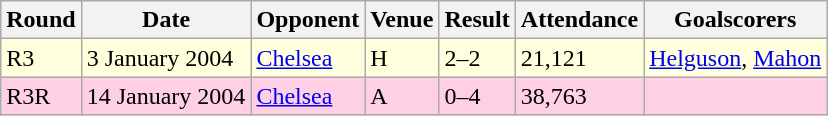<table class="wikitable">
<tr>
<th>Round</th>
<th>Date</th>
<th>Opponent</th>
<th>Venue</th>
<th>Result</th>
<th>Attendance</th>
<th>Goalscorers</th>
</tr>
<tr style="background-color: #ffffdd;">
<td>R3</td>
<td>3 January 2004</td>
<td><a href='#'>Chelsea</a></td>
<td>H</td>
<td>2–2</td>
<td>21,121</td>
<td><a href='#'>Helguson</a>, <a href='#'>Mahon</a></td>
</tr>
<tr style="background-color: #ffd0e3;">
<td>R3R</td>
<td>14 January 2004</td>
<td><a href='#'>Chelsea</a></td>
<td>A</td>
<td>0–4</td>
<td>38,763</td>
<td></td>
</tr>
</table>
